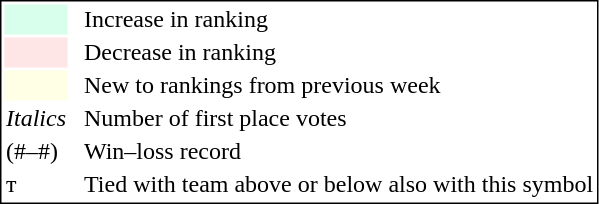<table style="border:1px solid black;">
<tr>
<td style="background:#D8FFEB; width:20px;"></td>
<td> </td>
<td>Increase in ranking</td>
</tr>
<tr>
<td style="background:#FFE6E6; width:20px;"></td>
<td> </td>
<td>Decrease in ranking</td>
</tr>
<tr>
<td style="background:#FFFFE6; width:20px;"></td>
<td> </td>
<td>New to rankings from previous week</td>
</tr>
<tr>
<td><em>Italics</em></td>
<td> </td>
<td>Number of first place votes</td>
</tr>
<tr>
<td>(#–#)</td>
<td> </td>
<td>Win–loss record</td>
</tr>
<tr>
<td>т</td>
<td></td>
<td>Tied with team above or below also with this symbol</td>
</tr>
</table>
